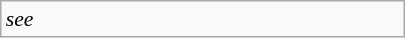<table class="wikitable floatright" style="font-size: 0.9em; width: 270px;">
<tr>
<td><em>see </em></td>
</tr>
</table>
